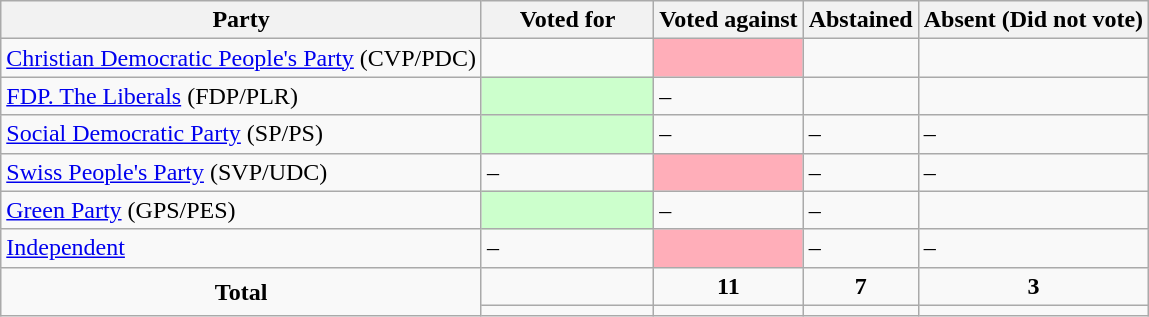<table class="wikitable">
<tr>
<th>Party</th>
<th style="width:15%;">Voted for</th>
<th>Voted against</th>
<th>Abstained</th>
<th>Absent (Did not vote)</th>
</tr>
<tr>
<td> <a href='#'>Christian Democratic People's Party</a> (CVP/PDC)</td>
<td></td>
<td style="background-color:#FFAEB9;"></td>
<td></td>
<td></td>
</tr>
<tr>
<td> <a href='#'>FDP. The Liberals</a> (FDP/PLR)</td>
<td style="background-color:#CCFFCC;"></td>
<td>–</td>
<td></td>
<td></td>
</tr>
<tr>
<td> <a href='#'>Social Democratic Party</a> (SP/PS)</td>
<td style="background-color:#CCFFCC;"></td>
<td>–</td>
<td>–</td>
<td>–</td>
</tr>
<tr>
<td> <a href='#'>Swiss People's Party</a> (SVP/UDC)</td>
<td>–</td>
<td style="background-color:#FFAEB9;"></td>
<td>–</td>
<td>–</td>
</tr>
<tr>
<td> <a href='#'>Green Party</a> (GPS/PES)</td>
<td style="background-color:#CCFFCC;"></td>
<td>–</td>
<td>–</td>
<td></td>
</tr>
<tr>
<td> <a href='#'>Independent</a></td>
<td>–</td>
<td style="background-color:#FFAEB9;"></td>
<td>–</td>
<td>–</td>
</tr>
<tr>
<td style="text-align:center;" rowspan="2"><strong>Total</strong></td>
<td></td>
<td style="text-align:center;"><strong>11</strong></td>
<td style="text-align:center;"><strong>7</strong></td>
<td style="text-align:center;"><strong>3</strong></td>
</tr>
<tr>
<td style="text-align:center;"></td>
<td style="text-align:center;"></td>
<td style="text-align:center;"></td>
<td style="text-align:center;"></td>
</tr>
</table>
